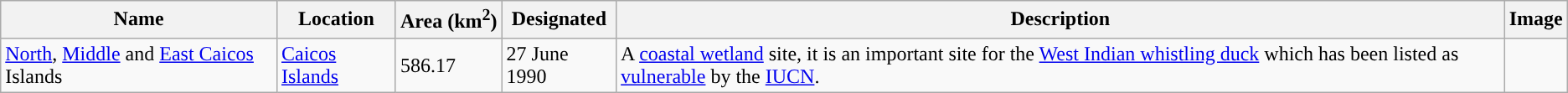<table class="wikitable sortable">
<tr>
<th style="background-color:">Name</th>
<th style="background-color:">Location</th>
<th style="background-color:">Area (km<sup>2</sup>)</th>
<th style="background-color:">Designated</th>
<th style="background-color:">Description</th>
<th style="background-color:">Image</th>
</tr>
<tr>
<td><a href='#'>North</a>, <a href='#'>Middle</a> and <a href='#'>East Caicos</a> Islands</td>
<td><a href='#'>Caicos Islands</a><br><small></small></td>
<td>586.17</td>
<td>27 June 1990</td>
<td>A <a href='#'>coastal wetland</a> site, it is an important site for the <a href='#'>West Indian whistling duck</a> which has been listed as <a href='#'>vulnerable</a> by the <a href='#'>IUCN</a>.</td>
<td></td>
</tr>
</table>
